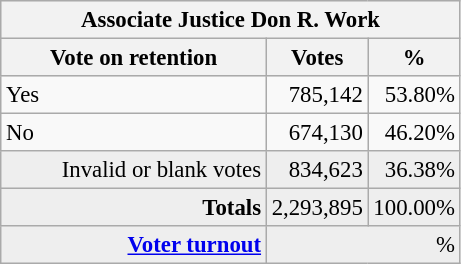<table class="wikitable" style="font-size: 95%;">
<tr style="background-color:#E9E9E9">
<th colspan=7>Associate Justice Don R. Work</th>
</tr>
<tr style="background-color:#E9E9E9">
<th style="width: 170px">Vote on retention</th>
<th style="width: 50px">Votes</th>
<th style="width: 40px">%</th>
</tr>
<tr>
<td>Yes</td>
<td align="right">785,142</td>
<td align="right">53.80%</td>
</tr>
<tr>
<td>No</td>
<td align="right">674,130</td>
<td align="right">46.20%</td>
</tr>
<tr style="background-color:#EEEEEE">
<td align="right">Invalid or blank votes</td>
<td align="right">834,623</td>
<td align="right">36.38%</td>
</tr>
<tr style="background-color:#EEEEEE">
<td colspan="1" align="right"><strong>Totals</strong></td>
<td align="right">2,293,895</td>
<td align="right">100.00%</td>
</tr>
<tr style="background-color:#EEEEEE">
<td align="right"><strong><a href='#'>Voter turnout</a></strong></td>
<td colspan="2" align="right">%</td>
</tr>
</table>
